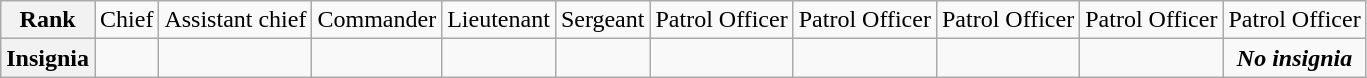<table class="wikitable">
<tr style="text-align:center;">
<th>Rank</th>
<td>Chief</td>
<td>Assistant chief</td>
<td>Commander</td>
<td>Lieutenant</td>
<td>Sergeant</td>
<td>Patrol Officer<br></td>
<td>Patrol Officer<br></td>
<td>Patrol Officer<br></td>
<td>Patrol Officer<br></td>
<td>Patrol Officer</td>
</tr>
<tr style="text-align:center;">
<th>Insignia</th>
<td></td>
<td></td>
<td></td>
<td></td>
<td></td>
<td></td>
<td></td>
<td></td>
<td></td>
<td><strong><em>No insignia</em></strong></td>
</tr>
</table>
